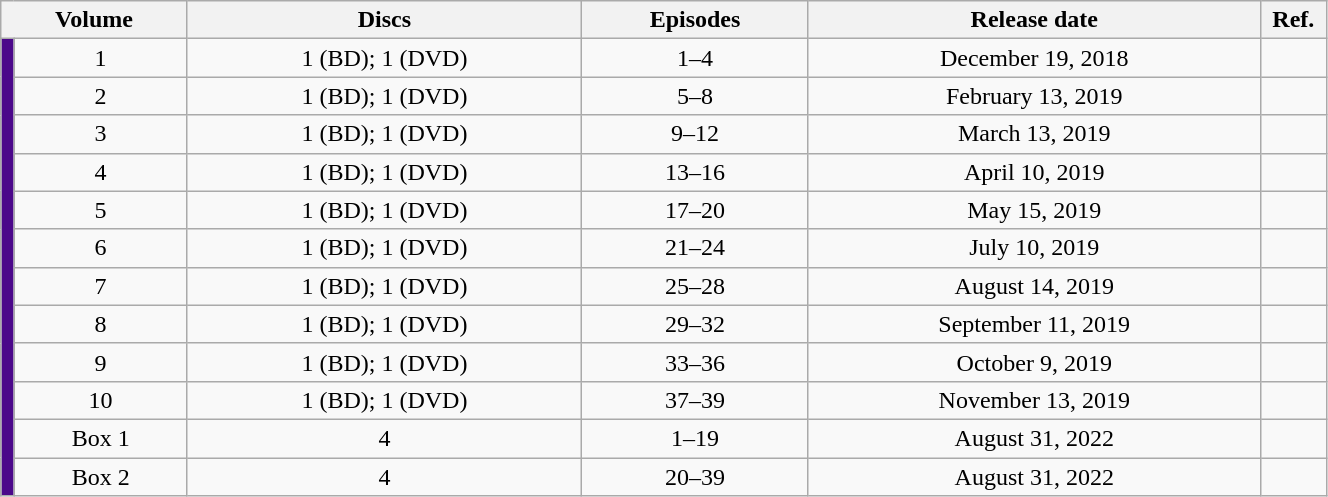<table class="wikitable" style="text-align: center; width: 70%;">
<tr>
<th colspan="2">Volume</th>
<th>Discs</th>
<th>Episodes</th>
<th>Release date</th>
<th width="5%">Ref.</th>
</tr>
<tr>
<td rowspan="12" width="1%" style="background: #4B088A;"></td>
<td>1</td>
<td>1 (BD); 1 (DVD)</td>
<td>1–4</td>
<td>December 19, 2018</td>
<td></td>
</tr>
<tr>
<td>2</td>
<td>1 (BD); 1 (DVD)</td>
<td>5–8</td>
<td>February 13, 2019</td>
<td></td>
</tr>
<tr>
<td>3</td>
<td>1 (BD); 1 (DVD)</td>
<td>9–12</td>
<td>March 13, 2019</td>
<td></td>
</tr>
<tr>
<td>4</td>
<td>1 (BD); 1 (DVD)</td>
<td>13–16</td>
<td>April 10, 2019</td>
<td></td>
</tr>
<tr>
<td>5</td>
<td>1 (BD); 1 (DVD)</td>
<td>17–20</td>
<td>May 15, 2019</td>
<td></td>
</tr>
<tr>
<td>6</td>
<td>1 (BD); 1 (DVD)</td>
<td>21–24</td>
<td>July 10, 2019</td>
<td></td>
</tr>
<tr>
<td>7</td>
<td>1 (BD); 1 (DVD)</td>
<td>25–28</td>
<td>August 14, 2019</td>
<td></td>
</tr>
<tr>
<td>8</td>
<td>1 (BD); 1 (DVD)</td>
<td>29–32</td>
<td>September 11, 2019</td>
<td></td>
</tr>
<tr>
<td>9</td>
<td>1 (BD); 1 (DVD)</td>
<td>33–36</td>
<td>October 9, 2019</td>
<td></td>
</tr>
<tr>
<td>10</td>
<td>1 (BD); 1 (DVD)</td>
<td>37–39</td>
<td>November 13, 2019</td>
<td></td>
</tr>
<tr>
<td>Box 1</td>
<td>4</td>
<td>1–19</td>
<td>August 31, 2022</td>
<td></td>
</tr>
<tr>
<td>Box 2</td>
<td>4</td>
<td>20–39</td>
<td>August 31, 2022</td>
<td></td>
</tr>
</table>
